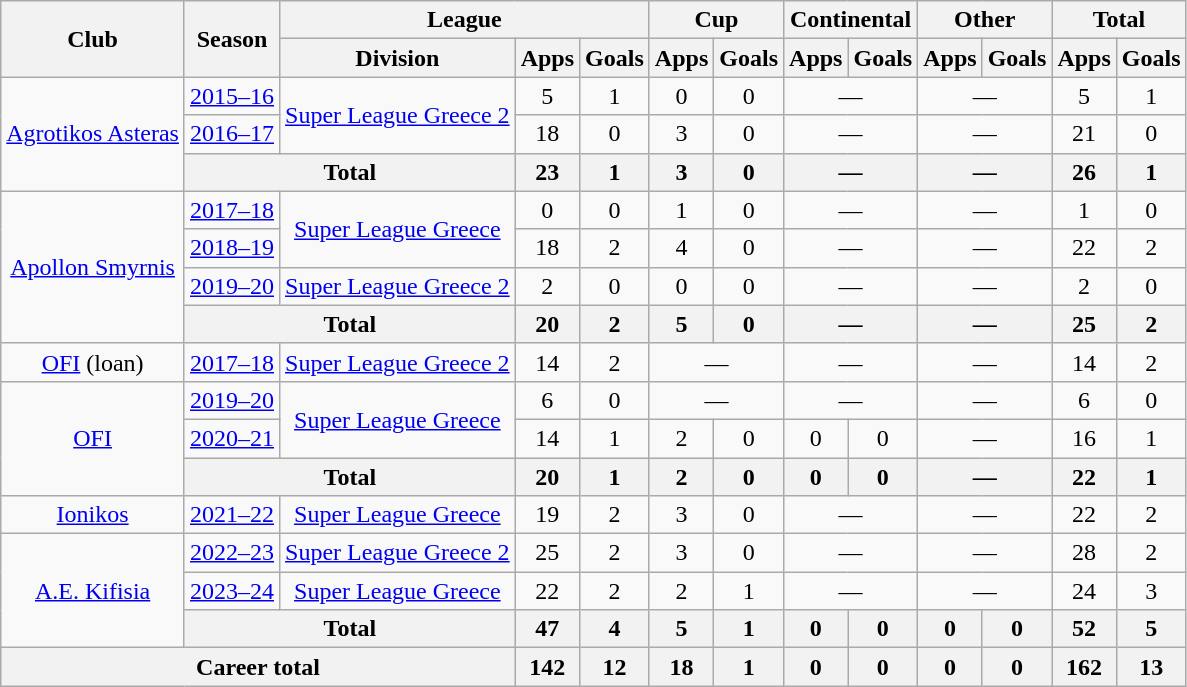<table class="wikitable" style="text-align:center">
<tr>
<th rowspan=2>Club</th>
<th rowspan=2>Season</th>
<th colspan=3>League</th>
<th colspan=2>Cup</th>
<th colspan=2>Continental</th>
<th colspan=2>Other</th>
<th colspan=2>Total</th>
</tr>
<tr>
<th>Division</th>
<th>Apps</th>
<th>Goals</th>
<th>Apps</th>
<th>Goals</th>
<th>Apps</th>
<th>Goals</th>
<th>Apps</th>
<th>Goals</th>
<th>Apps</th>
<th>Goals</th>
</tr>
<tr>
<td rowspan="3"><a href='#'>Agrotikos Asteras</a></td>
<td><a href='#'>2015–16</a></td>
<td rowspan="2"><a href='#'>Super League Greece 2</a></td>
<td>5</td>
<td>1</td>
<td>0</td>
<td>0</td>
<td colspan="2">—</td>
<td colspan="2">—</td>
<td>5</td>
<td>1</td>
</tr>
<tr>
<td><a href='#'>2016–17</a></td>
<td>18</td>
<td>0</td>
<td>3</td>
<td>0</td>
<td colspan="2">—</td>
<td colspan="2">—</td>
<td>21</td>
<td>0</td>
</tr>
<tr>
<th colspan="2">Total</th>
<th>23</th>
<th>1</th>
<th>3</th>
<th>0</th>
<th colspan="2">—</th>
<th colspan="2">—</th>
<th>26</th>
<th>1</th>
</tr>
<tr>
<td rowspan="4"><a href='#'>Apollon Smyrnis</a></td>
<td><a href='#'>2017–18</a></td>
<td rowspan="2"><a href='#'>Super League Greece</a></td>
<td>0</td>
<td>0</td>
<td>1</td>
<td>0</td>
<td colspan="2">—</td>
<td colspan="2">—</td>
<td>1</td>
<td>0</td>
</tr>
<tr>
<td><a href='#'>2018–19</a></td>
<td>18</td>
<td>2</td>
<td>4</td>
<td>0</td>
<td colspan="2">—</td>
<td colspan="2">—</td>
<td>22</td>
<td>2</td>
</tr>
<tr>
<td><a href='#'>2019–20</a></td>
<td><a href='#'>Super League Greece 2</a></td>
<td>2</td>
<td>0</td>
<td>0</td>
<td>0</td>
<td colspan="2">—</td>
<td colspan="2">—</td>
<td>2</td>
<td>0</td>
</tr>
<tr>
<th colspan="2">Total</th>
<th>20</th>
<th>2</th>
<th>5</th>
<th>0</th>
<th colspan="2">—</th>
<th colspan="2">—</th>
<th>25</th>
<th>2</th>
</tr>
<tr>
<td><a href='#'>OFI</a> (loan)</td>
<td><a href='#'>2017–18</a></td>
<td><a href='#'>Super League Greece 2</a></td>
<td>14</td>
<td>2</td>
<td colspan="2">—</td>
<td colspan="2">—</td>
<td colspan="2">—</td>
<td>14</td>
<td>2</td>
</tr>
<tr>
<td rowspan="3"><a href='#'>OFI</a></td>
<td><a href='#'>2019–20</a></td>
<td rowspan="2"><a href='#'>Super League Greece</a></td>
<td>6</td>
<td>0</td>
<td colspan="2">—</td>
<td colspan="2">—</td>
<td colspan="2">—</td>
<td>6</td>
<td>0</td>
</tr>
<tr>
<td><a href='#'>2020–21</a></td>
<td>14</td>
<td>1</td>
<td>2</td>
<td>0</td>
<td>0</td>
<td>0</td>
<td colspan="2">—</td>
<td>16</td>
<td>1</td>
</tr>
<tr>
<th colspan="2">Total</th>
<th>20</th>
<th>1</th>
<th>2</th>
<th>0</th>
<th>0</th>
<th>0</th>
<th colspan="2">—</th>
<th>22</th>
<th>1</th>
</tr>
<tr>
<td><a href='#'>Ionikos</a></td>
<td><a href='#'>2021–22</a></td>
<td><a href='#'>Super League Greece</a></td>
<td>19</td>
<td>2</td>
<td>3</td>
<td>0</td>
<td colspan="2">—</td>
<td colspan="2">—</td>
<td>22</td>
<td>2</td>
</tr>
<tr>
<td rowspan="3"><a href='#'>A.E. Kifisia</a></td>
<td><a href='#'>2022–23</a></td>
<td><a href='#'>Super League Greece 2</a></td>
<td>25</td>
<td>2</td>
<td>3</td>
<td>0</td>
<td colspan="2">—</td>
<td colspan="2">—</td>
<td>28</td>
<td>2</td>
</tr>
<tr>
<td><a href='#'>2023–24</a></td>
<td><a href='#'>Super League Greece</a></td>
<td>22</td>
<td>2</td>
<td>2</td>
<td>1</td>
<td colspan="2">—</td>
<td colspan="2">—</td>
<td>24</td>
<td>3</td>
</tr>
<tr>
<th colspan="2">Total</th>
<th>47</th>
<th>4</th>
<th>5</th>
<th>1</th>
<th>0</th>
<th>0</th>
<th>0</th>
<th>0</th>
<th>52</th>
<th>5</th>
</tr>
<tr>
<th colspan="3">Career total</th>
<th>142</th>
<th>12</th>
<th>18</th>
<th>1</th>
<th>0</th>
<th>0</th>
<th>0</th>
<th>0</th>
<th>162</th>
<th>13</th>
</tr>
</table>
